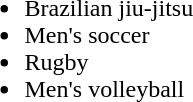<table>
<tr valign="top">
<td><br><ul><li>Brazilian jiu-jitsu</li><li>Men's soccer</li><li>Rugby</li><li>Men's volleyball</li></ul></td>
</tr>
</table>
